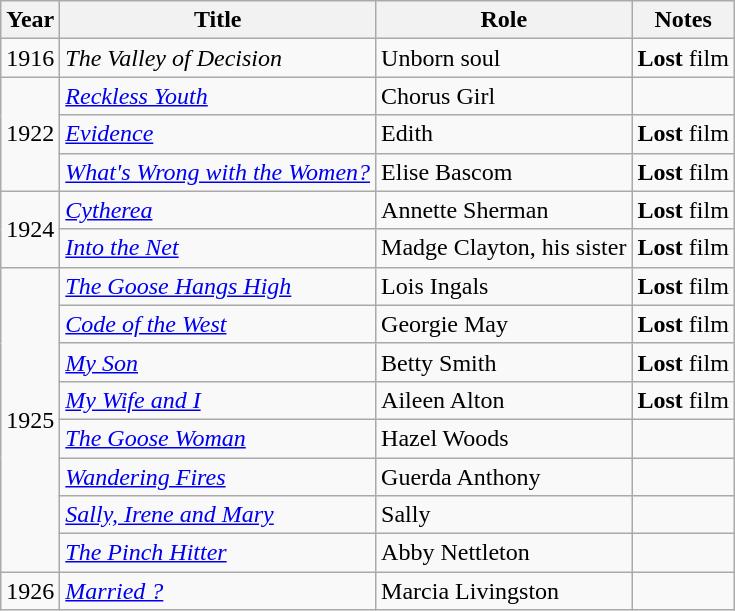<table class="wikitable sortable">
<tr>
<th>Year</th>
<th>Title</th>
<th>Role</th>
<th class="unsortable">Notes</th>
</tr>
<tr>
<td>1916</td>
<td><em>The Valley of Decision</em></td>
<td>Unborn soul</td>
<td><strong>Lost</strong> film</td>
</tr>
<tr>
<td rowspan=3>1922</td>
<td><em><a href='#'>Reckless Youth</a></em></td>
<td>Chorus Girl</td>
<td></td>
</tr>
<tr>
<td><em><a href='#'>Evidence</a></em></td>
<td>Edith</td>
<td><strong>Lost</strong> film</td>
</tr>
<tr>
<td><em><a href='#'>What's Wrong with the Women?</a></em></td>
<td>Elise Bascom</td>
<td><strong>Lost</strong> film</td>
</tr>
<tr>
<td rowspan=2>1924</td>
<td><em><a href='#'>Cytherea</a></em></td>
<td>Annette Sherman</td>
<td><strong>Lost</strong> film</td>
</tr>
<tr>
<td><em><a href='#'>Into the Net</a></em></td>
<td>Madge Clayton, his sister</td>
<td><strong>Lost</strong> film</td>
</tr>
<tr>
<td rowspan=8>1925</td>
<td><em><a href='#'>The Goose Hangs High</a></em></td>
<td>Lois Ingals</td>
<td><strong>Lost</strong> film</td>
</tr>
<tr>
<td><em><a href='#'>Code of the West</a></em></td>
<td>Georgie May</td>
<td><strong>Lost</strong> film</td>
</tr>
<tr>
<td><em><a href='#'>My Son</a></em></td>
<td>Betty Smith</td>
<td><strong>Lost</strong> film</td>
</tr>
<tr>
<td><em><a href='#'>My Wife and I</a></em></td>
<td>Aileen Alton</td>
<td><strong>Lost</strong> film</td>
</tr>
<tr>
<td><em><a href='#'>The Goose Woman</a></em></td>
<td>Hazel Woods</td>
<td></td>
</tr>
<tr>
<td><em><a href='#'>Wandering Fires</a></em></td>
<td>Guerda Anthony</td>
<td></td>
</tr>
<tr>
<td><em><a href='#'>Sally, Irene and Mary</a></em></td>
<td>Sally</td>
<td></td>
</tr>
<tr>
<td><em><a href='#'>The Pinch Hitter</a></em></td>
<td>Abby Nettleton</td>
<td></td>
</tr>
<tr>
<td>1926</td>
<td><em><a href='#'>Married ?</a></em></td>
<td>Marcia Livingston</td>
<td></td>
</tr>
</table>
